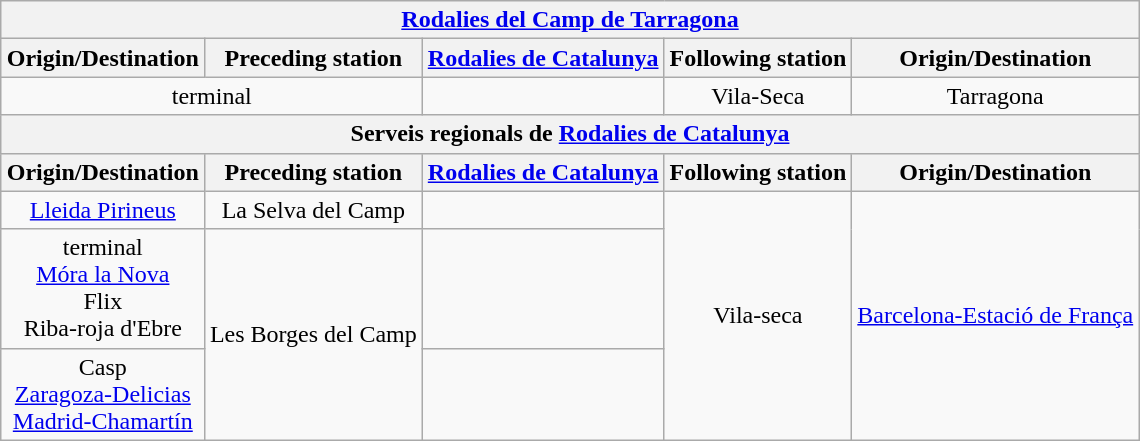<table class="wikitable" style="margin:0 auto; text-align:center;">
<tr>
<th colspan="5"><strong> <a href='#'>Rodalies del Camp de Tarragona</a></strong></th>
</tr>
<tr>
<th>Origin/Destination</th>
<th>Preceding station</th>
<th><a href='#'>Rodalies de Catalunya</a></th>
<th>Following station</th>
<th>Origin/Destination</th>
</tr>
<tr>
<td colspan="2">terminal</td>
<td></td>
<td>Vila-Seca</td>
<td>Tarragona</td>
</tr>
<tr>
<th colspan="5"><strong> Serveis regionals de <a href='#'>Rodalies de Catalunya</a></strong></th>
</tr>
<tr>
<th>Origin/Destination</th>
<th>Preceding station</th>
<th><a href='#'>Rodalies de Catalunya</a></th>
<th>Following station</th>
<th>Origin/Destination</th>
</tr>
<tr>
<td><a href='#'>Lleida Pirineus</a></td>
<td>La Selva del Camp</td>
<td></td>
<td rowspan="3">Vila-seca</td>
<td rowspan="3"><a href='#'>Barcelona-Estació de França</a></td>
</tr>
<tr>
<td>terminal<br><a href='#'>Móra la Nova</a><br>Flix<br>Riba-roja d'Ebre</td>
<td rowspan="2">Les Borges del Camp</td>
<td></td>
</tr>
<tr>
<td>Casp<br><a href='#'>Zaragoza-Delicias</a><br><a href='#'>Madrid-Chamartín</a></td>
<td></td>
</tr>
</table>
